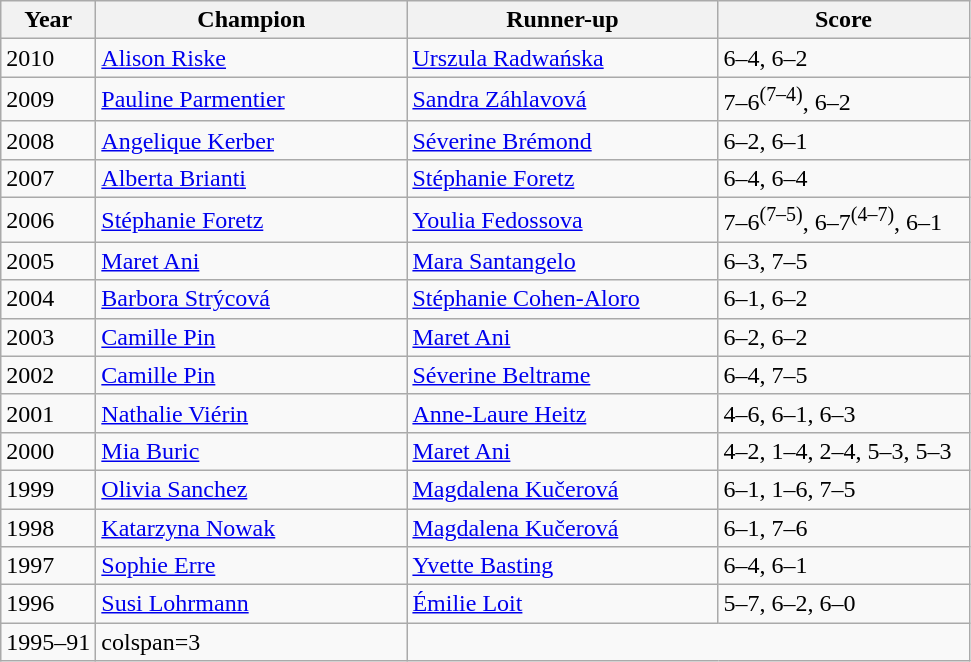<table class="wikitable">
<tr>
<th>Year</th>
<th width="200">Champion</th>
<th width="200">Runner-up</th>
<th width="160">Score</th>
</tr>
<tr>
<td>2010</td>
<td> <a href='#'>Alison Riske</a></td>
<td> <a href='#'>Urszula Radwańska</a></td>
<td>6–4, 6–2</td>
</tr>
<tr>
<td>2009</td>
<td> <a href='#'>Pauline Parmentier</a></td>
<td> <a href='#'>Sandra Záhlavová</a></td>
<td>7–6<sup>(7–4)</sup>, 6–2</td>
</tr>
<tr>
<td>2008</td>
<td> <a href='#'>Angelique Kerber</a></td>
<td> <a href='#'>Séverine Brémond</a></td>
<td>6–2, 6–1</td>
</tr>
<tr>
<td>2007</td>
<td> <a href='#'>Alberta Brianti</a></td>
<td> <a href='#'>Stéphanie Foretz</a></td>
<td>6–4, 6–4</td>
</tr>
<tr>
<td>2006</td>
<td> <a href='#'>Stéphanie Foretz</a></td>
<td> <a href='#'>Youlia Fedossova</a></td>
<td>7–6<sup>(7–5)</sup>, 6–7<sup>(4–7)</sup>, 6–1</td>
</tr>
<tr>
<td>2005</td>
<td> <a href='#'>Maret Ani</a></td>
<td> <a href='#'>Mara Santangelo</a></td>
<td>6–3, 7–5</td>
</tr>
<tr>
<td>2004</td>
<td> <a href='#'>Barbora Strýcová</a></td>
<td> <a href='#'>Stéphanie Cohen-Aloro</a></td>
<td>6–1, 6–2</td>
</tr>
<tr>
<td>2003</td>
<td> <a href='#'>Camille Pin</a></td>
<td> <a href='#'>Maret Ani</a></td>
<td>6–2, 6–2</td>
</tr>
<tr>
<td>2002</td>
<td> <a href='#'>Camille Pin</a></td>
<td> <a href='#'>Séverine Beltrame</a></td>
<td>6–4, 7–5</td>
</tr>
<tr>
<td>2001</td>
<td> <a href='#'>Nathalie Viérin</a></td>
<td> <a href='#'>Anne-Laure Heitz</a></td>
<td>4–6, 6–1, 6–3</td>
</tr>
<tr>
<td>2000</td>
<td> <a href='#'>Mia Buric</a></td>
<td> <a href='#'>Maret Ani</a></td>
<td>4–2, 1–4, 2–4, 5–3, 5–3</td>
</tr>
<tr>
<td>1999</td>
<td> <a href='#'>Olivia Sanchez</a></td>
<td> <a href='#'>Magdalena Kučerová</a></td>
<td>6–1, 1–6, 7–5</td>
</tr>
<tr>
<td>1998</td>
<td> <a href='#'>Katarzyna Nowak</a></td>
<td> <a href='#'>Magdalena Kučerová</a></td>
<td>6–1, 7–6</td>
</tr>
<tr>
<td>1997</td>
<td> <a href='#'>Sophie Erre</a></td>
<td> <a href='#'>Yvette Basting</a></td>
<td>6–4, 6–1</td>
</tr>
<tr>
<td>1996</td>
<td> <a href='#'>Susi Lohrmann</a></td>
<td> <a href='#'>Émilie Loit</a></td>
<td>5–7, 6–2, 6–0</td>
</tr>
<tr>
<td>1995–91</td>
<td>colspan=3 </td>
</tr>
</table>
